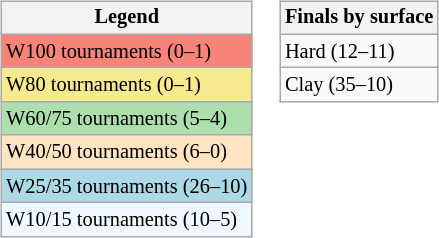<table>
<tr valign=top>
<td><br><table class=wikitable style="font-size:85%">
<tr>
<th>Legend</th>
</tr>
<tr style="background:#f88379;">
<td>W100 tournaments (0–1)</td>
</tr>
<tr style="background:#f7e98e;">
<td>W80 tournaments (0–1)</td>
</tr>
<tr style="background:#addfad">
<td>W60/75 tournaments (5–4)</td>
</tr>
<tr style="background:#ffe4c4;">
<td>W40/50 tournaments (6–0)</td>
</tr>
<tr style="background:lightblue;">
<td>W25/35 tournaments (26–10)</td>
</tr>
<tr style="background:#f0f8ff;">
<td>W10/15 tournaments (10–5)</td>
</tr>
</table>
</td>
<td><br><table class=wikitable style="font-size:85%">
<tr>
<th>Finals by surface</th>
</tr>
<tr>
<td>Hard (12–11)</td>
</tr>
<tr>
<td>Clay (35–10)</td>
</tr>
</table>
</td>
</tr>
</table>
